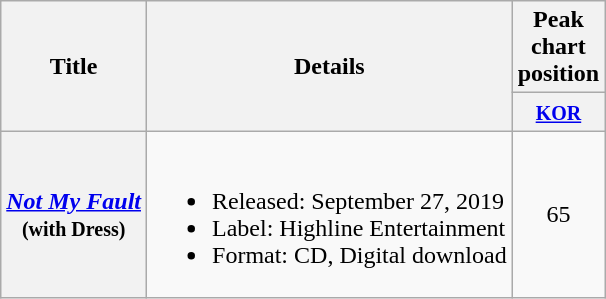<table class="wikitable plainrowheaders">
<tr>
<th rowspan="2">Title</th>
<th rowspan="2">Details</th>
<th>Peak<br>chart<br>position</th>
</tr>
<tr>
<th><a href='#'><small>KOR</small></a></th>
</tr>
<tr>
<th scope="row"><em><a href='#'>Not My Fault</a></em><br><small>(with Dress)</small></th>
<td><br><ul><li>Released: September 27, 2019</li><li>Label: Highline Entertainment</li><li>Format: CD, Digital download</li></ul></td>
<td align="center">65</td>
</tr>
</table>
